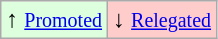<table class="wikitable" align="center">
<tr>
<td bgcolor="#ddffdd">↑ <small><a href='#'>Promoted</a></small></td>
<td bgcolor="#ffcccc">↓ <small><a href='#'>Relegated</a></small></td>
</tr>
</table>
